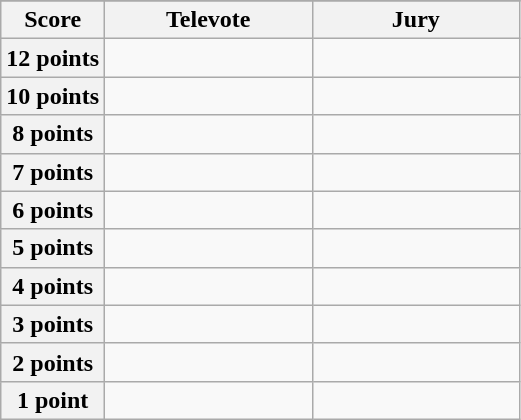<table class="wikitable">
<tr>
</tr>
<tr>
<th scope="col" width="20%">Score</th>
<th scope="col" width="40%">Televote</th>
<th scope="col" width="40%">Jury</th>
</tr>
<tr>
<th scope="row">12 points</th>
<td></td>
<td></td>
</tr>
<tr>
<th scope="row">10 points</th>
<td></td>
<td></td>
</tr>
<tr>
<th scope="row">8 points</th>
<td></td>
<td></td>
</tr>
<tr>
<th scope="row">7 points</th>
<td></td>
<td></td>
</tr>
<tr>
<th scope="row">6 points</th>
<td></td>
<td></td>
</tr>
<tr>
<th scope="row">5 points</th>
<td></td>
<td></td>
</tr>
<tr>
<th scope="row">4 points</th>
<td></td>
<td></td>
</tr>
<tr>
<th scope="row">3 points</th>
<td></td>
<td></td>
</tr>
<tr>
<th scope="row">2 points</th>
<td></td>
<td></td>
</tr>
<tr>
<th scope="row">1 point</th>
<td></td>
<td></td>
</tr>
</table>
